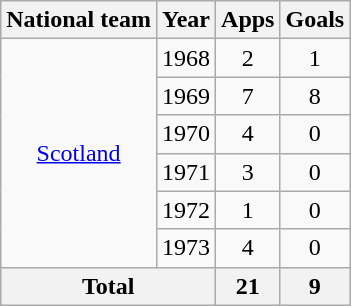<table class=wikitable style="text-align:center">
<tr>
<th>National team</th>
<th>Year</th>
<th>Apps</th>
<th>Goals</th>
</tr>
<tr>
<td rowspan="6"><a href='#'>Scotland</a></td>
<td>1968</td>
<td>2</td>
<td>1</td>
</tr>
<tr>
<td>1969</td>
<td>7</td>
<td>8</td>
</tr>
<tr>
<td>1970</td>
<td>4</td>
<td>0</td>
</tr>
<tr>
<td>1971</td>
<td>3</td>
<td>0</td>
</tr>
<tr>
<td>1972</td>
<td>1</td>
<td>0</td>
</tr>
<tr>
<td>1973</td>
<td>4</td>
<td>0</td>
</tr>
<tr>
<th colspan="2">Total</th>
<th>21</th>
<th>9</th>
</tr>
</table>
